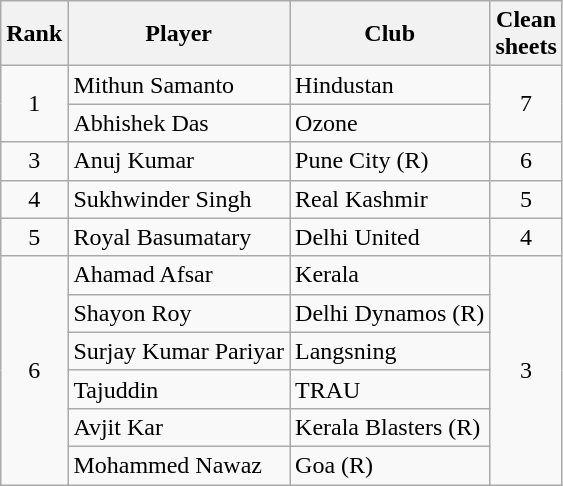<table class="wikitable" style="text-align:center">
<tr>
<th>Rank</th>
<th>Player</th>
<th>Club</th>
<th>Clean<br>sheets</th>
</tr>
<tr>
<td rowspan="2">1</td>
<td align="left"> Mithun Samanto</td>
<td align="left">Hindustan</td>
<td rowspan="2">7</td>
</tr>
<tr>
<td align="left"> Abhishek Das</td>
<td align="left">Ozone</td>
</tr>
<tr>
<td rowspan="1">3</td>
<td align="left"> Anuj Kumar</td>
<td align="left">Pune City (R)</td>
<td rowspan="1">6</td>
</tr>
<tr>
<td rowspan="1">4</td>
<td align="left"> Sukhwinder Singh</td>
<td align="left">Real Kashmir</td>
<td rowspan="1">5</td>
</tr>
<tr>
<td rowspan="1">5</td>
<td align="left"> Royal Basumatary</td>
<td align="left">Delhi United</td>
<td rowspan="1">4</td>
</tr>
<tr>
<td rowspan="6">6</td>
<td align="left"> Ahamad Afsar</td>
<td align="left">Kerala</td>
<td rowspan="6">3</td>
</tr>
<tr>
<td align="left"> Shayon Roy</td>
<td align="left">Delhi Dynamos (R)</td>
</tr>
<tr>
<td align="left"> Surjay Kumar Pariyar</td>
<td align="left">Langsning</td>
</tr>
<tr>
<td align="left"> Tajuddin</td>
<td align="left">TRAU</td>
</tr>
<tr>
<td align="left"> Avjit Kar</td>
<td align="left">Kerala Blasters (R)</td>
</tr>
<tr>
<td align="left"> Mohammed Nawaz</td>
<td align="left">Goa (R)</td>
</tr>
</table>
